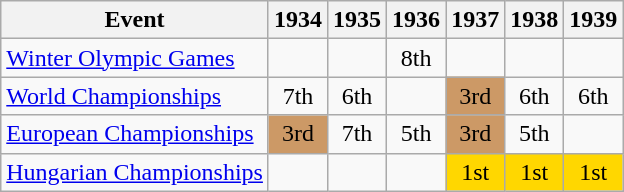<table class="wikitable">
<tr>
<th>Event</th>
<th>1934</th>
<th>1935</th>
<th>1936</th>
<th>1937</th>
<th>1938</th>
<th>1939</th>
</tr>
<tr>
<td><a href='#'>Winter Olympic Games</a></td>
<td></td>
<td></td>
<td align="center">8th</td>
<td></td>
<td></td>
<td></td>
</tr>
<tr>
<td><a href='#'>World Championships</a></td>
<td align="center">7th</td>
<td align="center">6th</td>
<td></td>
<td align="center" bgcolor="cc9966">3rd</td>
<td align="center">6th</td>
<td align="center">6th</td>
</tr>
<tr>
<td><a href='#'>European Championships</a></td>
<td align="center" bgcolor="cc9966">3rd</td>
<td align="center">7th</td>
<td align="center">5th</td>
<td align="center" bgcolor="cc9966">3rd</td>
<td align="center">5th</td>
<td></td>
</tr>
<tr>
<td><a href='#'>Hungarian Championships</a></td>
<td></td>
<td></td>
<td></td>
<td align="center" bgcolor="gold">1st</td>
<td align="center" bgcolor="gold">1st</td>
<td align="center" bgcolor="gold">1st</td>
</tr>
</table>
